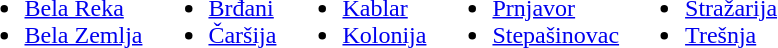<table>
<tr valign=top>
<td><br><ul><li><a href='#'>Bela Reka</a></li><li><a href='#'>Bela Zemlja</a></li></ul></td>
<td><br><ul><li><a href='#'>Brđani</a></li><li><a href='#'>Čaršija</a></li></ul></td>
<td><br><ul><li><a href='#'>Kablar</a></li><li><a href='#'>Kolonija</a></li></ul></td>
<td><br><ul><li><a href='#'>Prnjavor</a></li><li><a href='#'>Stepašinovac</a></li></ul></td>
<td><br><ul><li><a href='#'>Stražarija</a></li><li><a href='#'>Trešnja</a></li></ul></td>
</tr>
</table>
